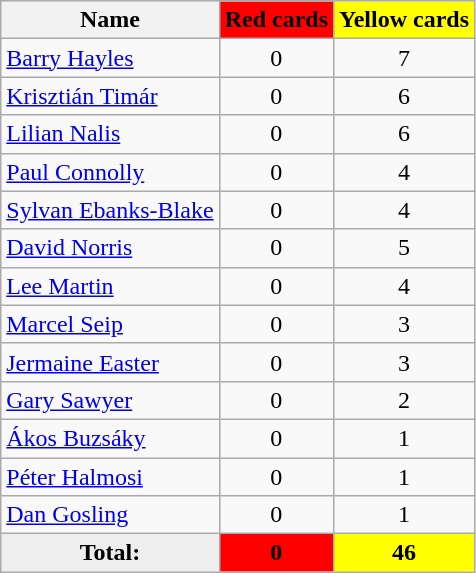<table class="wikitable" style="text-align:center">
<tr>
<th>Name</th>
<th style="background:Red;">Red cards</th>
<th style="background:Yellow;">Yellow cards</th>
</tr>
<tr>
<td align="left"><a href='#'>Barry Hayles</a></td>
<td>0</td>
<td>7</td>
</tr>
<tr>
<td align="left"><a href='#'>Krisztián Timár</a></td>
<td>0</td>
<td>6</td>
</tr>
<tr>
<td align="left"><a href='#'>Lilian Nalis</a></td>
<td>0</td>
<td>6</td>
</tr>
<tr>
<td align="left"><a href='#'>Paul Connolly</a></td>
<td>0</td>
<td>4</td>
</tr>
<tr>
<td align="left"><a href='#'>Sylvan Ebanks-Blake</a></td>
<td>0</td>
<td>4</td>
</tr>
<tr>
<td align="left"><a href='#'>David Norris</a></td>
<td>0</td>
<td>5</td>
</tr>
<tr>
<td align="left"><a href='#'>Lee Martin</a></td>
<td>0</td>
<td>4</td>
</tr>
<tr>
<td align="left"><a href='#'>Marcel Seip</a></td>
<td>0</td>
<td>3</td>
</tr>
<tr>
<td align="left"><a href='#'>Jermaine Easter</a></td>
<td>0</td>
<td>3</td>
</tr>
<tr>
<td align="left"><a href='#'>Gary Sawyer</a></td>
<td>0</td>
<td>2</td>
</tr>
<tr>
<td align="left"><a href='#'>Ákos Buzsáky</a></td>
<td>0</td>
<td>1</td>
</tr>
<tr>
<td align="left"><a href='#'>Péter Halmosi</a></td>
<td>0</td>
<td>1</td>
</tr>
<tr>
<td align="left"><a href='#'>Dan Gosling</a></td>
<td>0</td>
<td>1</td>
</tr>
<tr>
<td style="background:#EEEEEE;"><strong>Total:</strong></td>
<td style="background:Red;"><strong>0</strong></td>
<td style="background:Yellow;"><strong>46</strong></td>
</tr>
</table>
